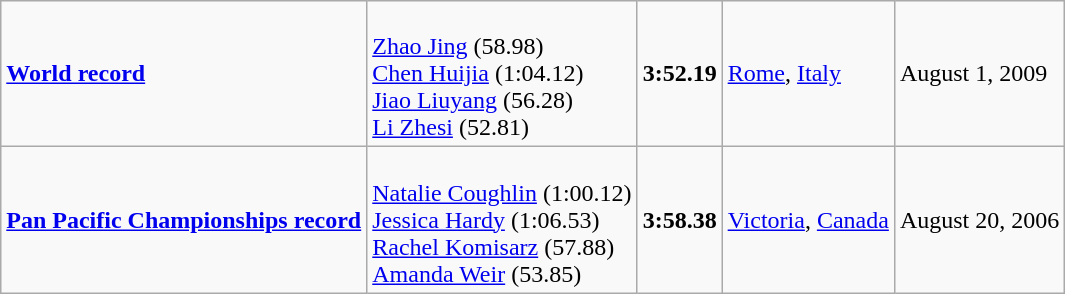<table class="wikitable">
<tr>
<td><strong><a href='#'>World record</a></strong></td>
<td><br><a href='#'>Zhao Jing</a> (58.98)<br><a href='#'>Chen Huijia</a> (1:04.12)<br><a href='#'>Jiao Liuyang</a> (56.28)<br><a href='#'>Li Zhesi</a> (52.81)</td>
<td><strong>3:52.19</strong></td>
<td><a href='#'>Rome</a>, <a href='#'>Italy</a></td>
<td>August 1, 2009</td>
</tr>
<tr>
<td><strong><a href='#'>Pan Pacific Championships record</a></strong></td>
<td><br><a href='#'>Natalie Coughlin</a> (1:00.12)<br><a href='#'>Jessica Hardy</a> (1:06.53)<br><a href='#'>Rachel Komisarz</a> (57.88)<br><a href='#'>Amanda Weir</a> (53.85)</td>
<td><strong>3:58.38</strong></td>
<td><a href='#'>Victoria</a>, <a href='#'>Canada</a></td>
<td>August 20, 2006</td>
</tr>
</table>
